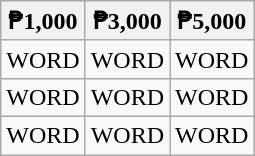<table class="wikitable" align="center">
<tr>
<th>₱1,000</th>
<th>₱3,000</th>
<th>₱5,000</th>
</tr>
<tr>
<td>WORD</td>
<td>WORD</td>
<td>WORD</td>
</tr>
<tr>
<td>WORD</td>
<td>WORD</td>
<td>WORD</td>
</tr>
<tr>
<td>WORD</td>
<td>WORD</td>
<td>WORD</td>
</tr>
</table>
